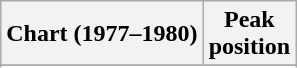<table class="wikitable sortable">
<tr>
<th>Chart (1977–1980)</th>
<th>Peak<br>position</th>
</tr>
<tr>
</tr>
<tr>
</tr>
<tr>
</tr>
<tr>
</tr>
<tr>
</tr>
<tr>
</tr>
<tr>
</tr>
<tr>
</tr>
<tr>
</tr>
<tr>
</tr>
</table>
